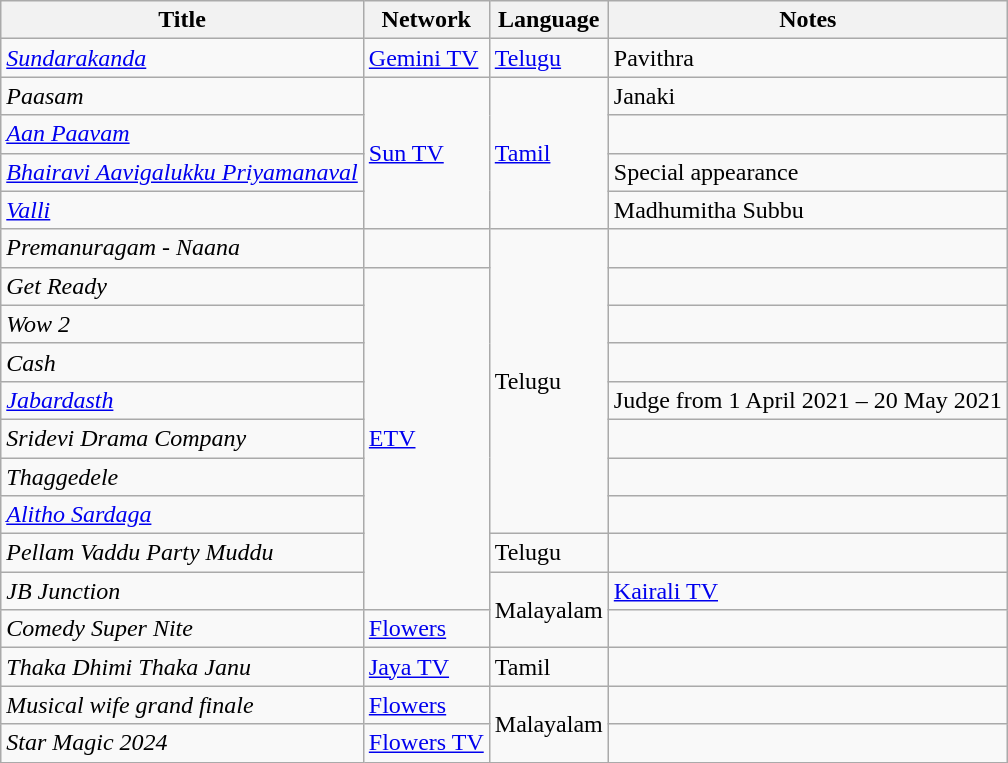<table class="wikitable sortable">
<tr>
<th>Title</th>
<th>Network</th>
<th>Language</th>
<th>Notes</th>
</tr>
<tr>
<td><em><a href='#'>Sundarakanda</a></em></td>
<td><a href='#'>Gemini TV</a></td>
<td><a href='#'>Telugu</a></td>
<td>Pavithra</td>
</tr>
<tr>
<td><em>Paasam</em></td>
<td rowspan="4"><a href='#'>Sun TV</a></td>
<td rowspan="4"><a href='#'>Tamil</a></td>
<td>Janaki</td>
</tr>
<tr>
<td><em><a href='#'>Aan Paavam</a></em></td>
<td></td>
</tr>
<tr>
<td><em><a href='#'>Bhairavi Aavigalukku Priyamanaval</a></em></td>
<td>Special appearance</td>
</tr>
<tr>
<td><em><a href='#'>Valli</a></em></td>
<td>Madhumitha Subbu</td>
</tr>
<tr>
<td><em>Premanuragam - Naana</em></td>
<td></td>
<td rowspan="8">Telugu</td>
<td></td>
</tr>
<tr>
<td><em>Get Ready</em></td>
<td rowspan="9"><a href='#'>ETV</a></td>
<td></td>
</tr>
<tr>
<td><em>Wow 2</em></td>
<td></td>
</tr>
<tr>
<td><em>Cash</em></td>
<td></td>
</tr>
<tr>
<td><a href='#'><em>Jabardasth</em></a></td>
<td>Judge from 1 April 2021 – 20 May 2021</td>
</tr>
<tr>
<td><em>Sridevi Drama Company</em></td>
<td></td>
</tr>
<tr>
<td><em>Thaggedele</em></td>
<td></td>
</tr>
<tr>
<td><em><a href='#'>Alitho Sardaga</a></em></td>
<td></td>
</tr>
<tr>
<td><em>Pellam Vaddu Party Muddu</em></td>
<td>Telugu</td>
<td></td>
</tr>
<tr>
<td><em>JB Junction</em></td>
<td rowspan="2">Malayalam</td>
<td><a href='#'>Kairali TV</a></td>
</tr>
<tr>
<td><em>Comedy Super Nite</em></td>
<td><a href='#'>Flowers</a></td>
<td></td>
</tr>
<tr>
<td><em>Thaka Dhimi Thaka Janu</em></td>
<td><a href='#'>Jaya TV</a></td>
<td>Tamil</td>
<td></td>
</tr>
<tr>
<td><em>Musical wife grand finale </em></td>
<td><a href='#'>Flowers</a></td>
<td rowspan="2">Malayalam</td>
<td></td>
</tr>
<tr>
<td><em>Star Magic 2024</em></td>
<td><a href='#'>Flowers TV</a></td>
<td></td>
</tr>
</table>
